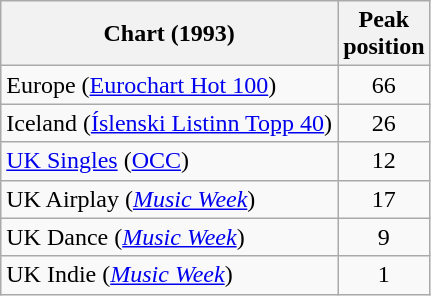<table class="wikitable">
<tr>
<th>Chart (1993)</th>
<th>Peak<br>position</th>
</tr>
<tr>
<td>Europe (<a href='#'>Eurochart Hot 100</a>)</td>
<td align="center">66</td>
</tr>
<tr>
<td>Iceland (<a href='#'>Íslenski Listinn Topp 40</a>)</td>
<td align="center">26</td>
</tr>
<tr>
<td><a href='#'>UK Singles</a> (<a href='#'>OCC</a>)</td>
<td align="center">12</td>
</tr>
<tr>
<td>UK Airplay (<em><a href='#'>Music Week</a></em>)</td>
<td align="center">17</td>
</tr>
<tr>
<td>UK Dance (<em><a href='#'>Music Week</a></em>)</td>
<td align="center">9</td>
</tr>
<tr>
<td>UK Indie (<em><a href='#'>Music Week</a></em>)</td>
<td align=center>1</td>
</tr>
</table>
